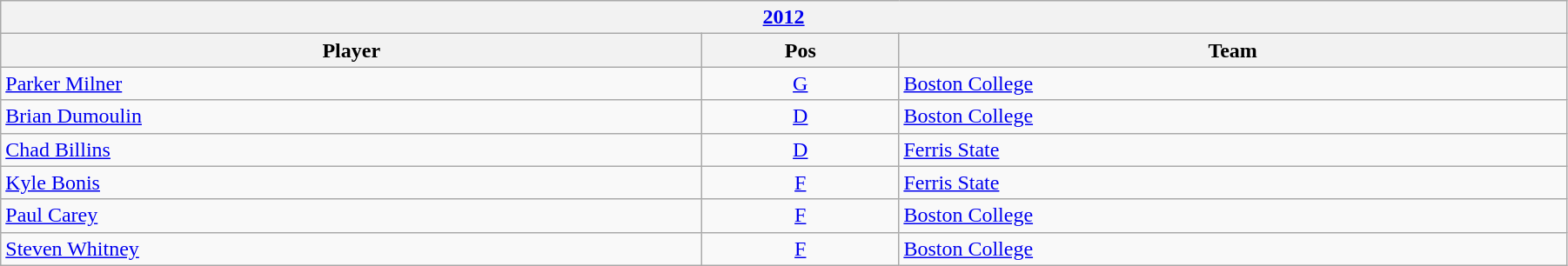<table class="wikitable" width=95%>
<tr>
<th colspan=3><a href='#'>2012</a></th>
</tr>
<tr>
<th>Player</th>
<th>Pos</th>
<th>Team</th>
</tr>
<tr>
<td><a href='#'>Parker Milner</a></td>
<td style="text-align:center;"><a href='#'>G</a></td>
<td><a href='#'>Boston College</a></td>
</tr>
<tr>
<td><a href='#'>Brian Dumoulin</a></td>
<td style="text-align:center;"><a href='#'>D</a></td>
<td><a href='#'>Boston College</a></td>
</tr>
<tr>
<td><a href='#'>Chad Billins</a></td>
<td style="text-align:center;"><a href='#'>D</a></td>
<td><a href='#'>Ferris State</a></td>
</tr>
<tr>
<td><a href='#'>Kyle Bonis</a></td>
<td style="text-align:center;"><a href='#'>F</a></td>
<td><a href='#'>Ferris State</a></td>
</tr>
<tr>
<td><a href='#'>Paul Carey</a></td>
<td style="text-align:center;"><a href='#'>F</a></td>
<td><a href='#'>Boston College</a></td>
</tr>
<tr>
<td><a href='#'>Steven Whitney</a></td>
<td style="text-align:center;"><a href='#'>F</a></td>
<td><a href='#'>Boston College</a></td>
</tr>
</table>
